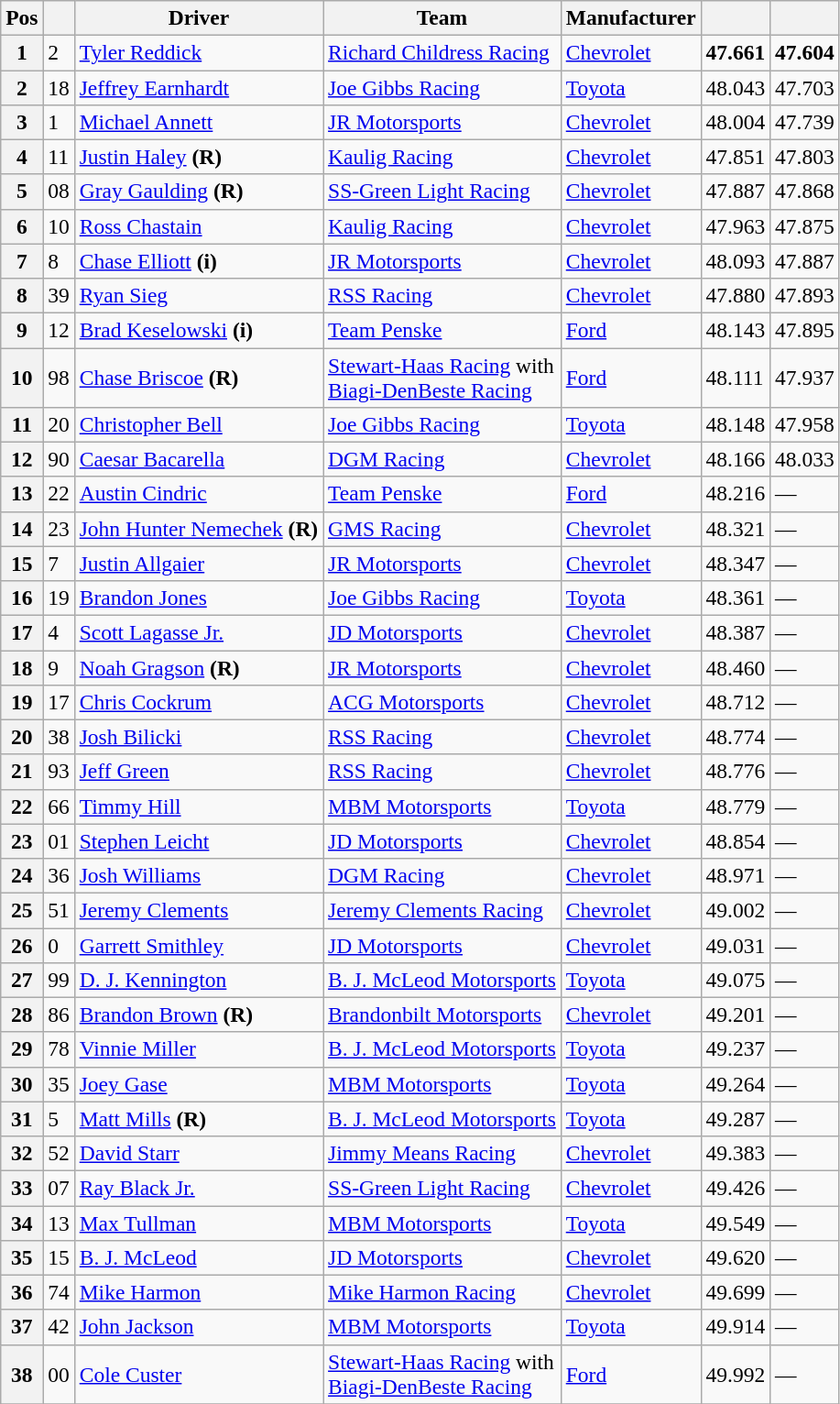<table class="wikitable sortable" style="font-size:98%">
<tr>
<th>Pos</th>
<th></th>
<th>Driver</th>
<th>Team</th>
<th>Manufacturer</th>
<th></th>
<th></th>
</tr>
<tr>
<th>1</th>
<td>2</td>
<td><a href='#'>Tyler Reddick</a></td>
<td><a href='#'>Richard Childress Racing</a></td>
<td><a href='#'>Chevrolet</a></td>
<td><strong>47.661</strong></td>
<td><strong>47.604</strong></td>
</tr>
<tr>
<th>2</th>
<td>18</td>
<td><a href='#'>Jeffrey Earnhardt</a></td>
<td><a href='#'>Joe Gibbs Racing</a></td>
<td><a href='#'>Toyota</a></td>
<td>48.043</td>
<td>47.703</td>
</tr>
<tr>
<th>3</th>
<td>1</td>
<td><a href='#'>Michael Annett</a></td>
<td><a href='#'>JR Motorsports</a></td>
<td><a href='#'>Chevrolet</a></td>
<td>48.004</td>
<td>47.739</td>
</tr>
<tr>
<th>4</th>
<td>11</td>
<td><a href='#'>Justin Haley</a> <strong>(R)</strong></td>
<td><a href='#'>Kaulig Racing</a></td>
<td><a href='#'>Chevrolet</a></td>
<td>47.851</td>
<td>47.803</td>
</tr>
<tr>
<th>5</th>
<td>08</td>
<td><a href='#'>Gray Gaulding</a> <strong>(R)</strong></td>
<td><a href='#'>SS-Green Light Racing</a></td>
<td><a href='#'>Chevrolet</a></td>
<td>47.887</td>
<td>47.868</td>
</tr>
<tr>
<th>6</th>
<td>10</td>
<td><a href='#'>Ross Chastain</a></td>
<td><a href='#'>Kaulig Racing</a></td>
<td><a href='#'>Chevrolet</a></td>
<td>47.963</td>
<td>47.875</td>
</tr>
<tr>
<th>7</th>
<td>8</td>
<td><a href='#'>Chase Elliott</a> <strong>(i)</strong></td>
<td><a href='#'>JR Motorsports</a></td>
<td><a href='#'>Chevrolet</a></td>
<td>48.093</td>
<td>47.887</td>
</tr>
<tr>
<th>8</th>
<td>39</td>
<td><a href='#'>Ryan Sieg</a></td>
<td><a href='#'>RSS Racing</a></td>
<td><a href='#'>Chevrolet</a></td>
<td>47.880</td>
<td>47.893</td>
</tr>
<tr>
<th>9</th>
<td>12</td>
<td><a href='#'>Brad Keselowski</a> <strong>(i)</strong></td>
<td><a href='#'>Team Penske</a></td>
<td><a href='#'>Ford</a></td>
<td>48.143</td>
<td>47.895</td>
</tr>
<tr>
<th>10</th>
<td>98</td>
<td><a href='#'>Chase Briscoe</a> <strong>(R)</strong></td>
<td><a href='#'>Stewart-Haas Racing</a> with <br> <a href='#'>Biagi-DenBeste Racing</a></td>
<td><a href='#'>Ford</a></td>
<td>48.111</td>
<td>47.937</td>
</tr>
<tr>
<th>11</th>
<td>20</td>
<td><a href='#'>Christopher Bell</a></td>
<td><a href='#'>Joe Gibbs Racing</a></td>
<td><a href='#'>Toyota</a></td>
<td>48.148</td>
<td>47.958</td>
</tr>
<tr>
<th>12</th>
<td>90</td>
<td><a href='#'>Caesar Bacarella</a></td>
<td><a href='#'>DGM Racing</a></td>
<td><a href='#'>Chevrolet</a></td>
<td>48.166</td>
<td>48.033</td>
</tr>
<tr>
<th>13</th>
<td>22</td>
<td><a href='#'>Austin Cindric</a></td>
<td><a href='#'>Team Penske</a></td>
<td><a href='#'>Ford</a></td>
<td>48.216</td>
<td>—</td>
</tr>
<tr>
<th>14</th>
<td>23</td>
<td><a href='#'>John Hunter Nemechek</a> <strong>(R)</strong></td>
<td><a href='#'>GMS Racing</a></td>
<td><a href='#'>Chevrolet</a></td>
<td>48.321</td>
<td>—</td>
</tr>
<tr>
<th>15</th>
<td>7</td>
<td><a href='#'>Justin Allgaier</a></td>
<td><a href='#'>JR Motorsports</a></td>
<td><a href='#'>Chevrolet</a></td>
<td>48.347</td>
<td>—</td>
</tr>
<tr>
<th>16</th>
<td>19</td>
<td><a href='#'>Brandon Jones</a></td>
<td><a href='#'>Joe Gibbs Racing</a></td>
<td><a href='#'>Toyota</a></td>
<td>48.361</td>
<td>—</td>
</tr>
<tr>
<th>17</th>
<td>4</td>
<td><a href='#'>Scott Lagasse Jr.</a></td>
<td><a href='#'>JD Motorsports</a></td>
<td><a href='#'>Chevrolet</a></td>
<td>48.387</td>
<td>—</td>
</tr>
<tr>
<th>18</th>
<td>9</td>
<td><a href='#'>Noah Gragson</a> <strong>(R)</strong></td>
<td><a href='#'>JR Motorsports</a></td>
<td><a href='#'>Chevrolet</a></td>
<td>48.460</td>
<td>—</td>
</tr>
<tr>
<th>19</th>
<td>17</td>
<td><a href='#'>Chris Cockrum</a></td>
<td><a href='#'>ACG Motorsports</a></td>
<td><a href='#'>Chevrolet</a></td>
<td>48.712</td>
<td>—</td>
</tr>
<tr>
<th>20</th>
<td>38</td>
<td><a href='#'>Josh Bilicki</a></td>
<td><a href='#'>RSS Racing</a></td>
<td><a href='#'>Chevrolet</a></td>
<td>48.774</td>
<td>—</td>
</tr>
<tr>
<th>21</th>
<td>93</td>
<td><a href='#'>Jeff Green</a></td>
<td><a href='#'>RSS Racing</a></td>
<td><a href='#'>Chevrolet</a></td>
<td>48.776</td>
<td>—</td>
</tr>
<tr>
<th>22</th>
<td>66</td>
<td><a href='#'>Timmy Hill</a></td>
<td><a href='#'>MBM Motorsports</a></td>
<td><a href='#'>Toyota</a></td>
<td>48.779</td>
<td>—</td>
</tr>
<tr>
<th>23</th>
<td>01</td>
<td><a href='#'>Stephen Leicht</a></td>
<td><a href='#'>JD Motorsports</a></td>
<td><a href='#'>Chevrolet</a></td>
<td>48.854</td>
<td>—</td>
</tr>
<tr>
<th>24</th>
<td>36</td>
<td><a href='#'>Josh Williams</a></td>
<td><a href='#'>DGM Racing</a></td>
<td><a href='#'>Chevrolet</a></td>
<td>48.971</td>
<td>—</td>
</tr>
<tr>
<th>25</th>
<td>51</td>
<td><a href='#'>Jeremy Clements</a></td>
<td><a href='#'>Jeremy Clements Racing</a></td>
<td><a href='#'>Chevrolet</a></td>
<td>49.002</td>
<td>—</td>
</tr>
<tr>
<th>26</th>
<td>0</td>
<td><a href='#'>Garrett Smithley</a></td>
<td><a href='#'>JD Motorsports</a></td>
<td><a href='#'>Chevrolet</a></td>
<td>49.031</td>
<td>—</td>
</tr>
<tr>
<th>27</th>
<td>99</td>
<td><a href='#'>D. J. Kennington</a></td>
<td><a href='#'>B. J. McLeod Motorsports</a></td>
<td><a href='#'>Toyota</a></td>
<td>49.075</td>
<td>—</td>
</tr>
<tr>
<th>28</th>
<td>86</td>
<td><a href='#'>Brandon Brown</a> <strong>(R)</strong></td>
<td><a href='#'>Brandonbilt Motorsports</a></td>
<td><a href='#'>Chevrolet</a></td>
<td>49.201</td>
<td>—</td>
</tr>
<tr>
<th>29</th>
<td>78</td>
<td><a href='#'>Vinnie Miller</a></td>
<td><a href='#'>B. J. McLeod Motorsports</a></td>
<td><a href='#'>Toyota</a></td>
<td>49.237</td>
<td>—</td>
</tr>
<tr>
<th>30</th>
<td>35</td>
<td><a href='#'>Joey Gase</a></td>
<td><a href='#'>MBM Motorsports</a></td>
<td><a href='#'>Toyota</a></td>
<td>49.264</td>
<td>—</td>
</tr>
<tr>
<th>31</th>
<td>5</td>
<td><a href='#'>Matt Mills</a> <strong>(R)</strong></td>
<td><a href='#'>B. J. McLeod Motorsports</a></td>
<td><a href='#'>Toyota</a></td>
<td>49.287</td>
<td>—</td>
</tr>
<tr>
<th>32</th>
<td>52</td>
<td><a href='#'>David Starr</a></td>
<td><a href='#'>Jimmy Means Racing</a></td>
<td><a href='#'>Chevrolet</a></td>
<td>49.383</td>
<td>—</td>
</tr>
<tr>
<th>33</th>
<td>07</td>
<td><a href='#'>Ray Black Jr.</a></td>
<td><a href='#'>SS-Green Light Racing</a></td>
<td><a href='#'>Chevrolet</a></td>
<td>49.426</td>
<td>—</td>
</tr>
<tr>
<th>34</th>
<td>13</td>
<td><a href='#'>Max Tullman</a></td>
<td><a href='#'>MBM Motorsports</a></td>
<td><a href='#'>Toyota</a></td>
<td>49.549</td>
<td>—</td>
</tr>
<tr>
<th>35</th>
<td>15</td>
<td><a href='#'>B. J. McLeod</a></td>
<td><a href='#'>JD Motorsports</a></td>
<td><a href='#'>Chevrolet</a></td>
<td>49.620</td>
<td>—</td>
</tr>
<tr>
<th>36</th>
<td>74</td>
<td><a href='#'>Mike Harmon</a></td>
<td><a href='#'>Mike Harmon Racing</a></td>
<td><a href='#'>Chevrolet</a></td>
<td>49.699</td>
<td>—</td>
</tr>
<tr>
<th>37</th>
<td>42</td>
<td><a href='#'>John Jackson</a></td>
<td><a href='#'>MBM Motorsports</a></td>
<td><a href='#'>Toyota</a></td>
<td>49.914</td>
<td>—</td>
</tr>
<tr>
<th>38</th>
<td>00</td>
<td><a href='#'>Cole Custer</a></td>
<td><a href='#'>Stewart-Haas Racing</a> with <br> <a href='#'>Biagi-DenBeste Racing</a></td>
<td><a href='#'>Ford</a></td>
<td>49.992</td>
<td>—</td>
</tr>
<tr>
</tr>
</table>
